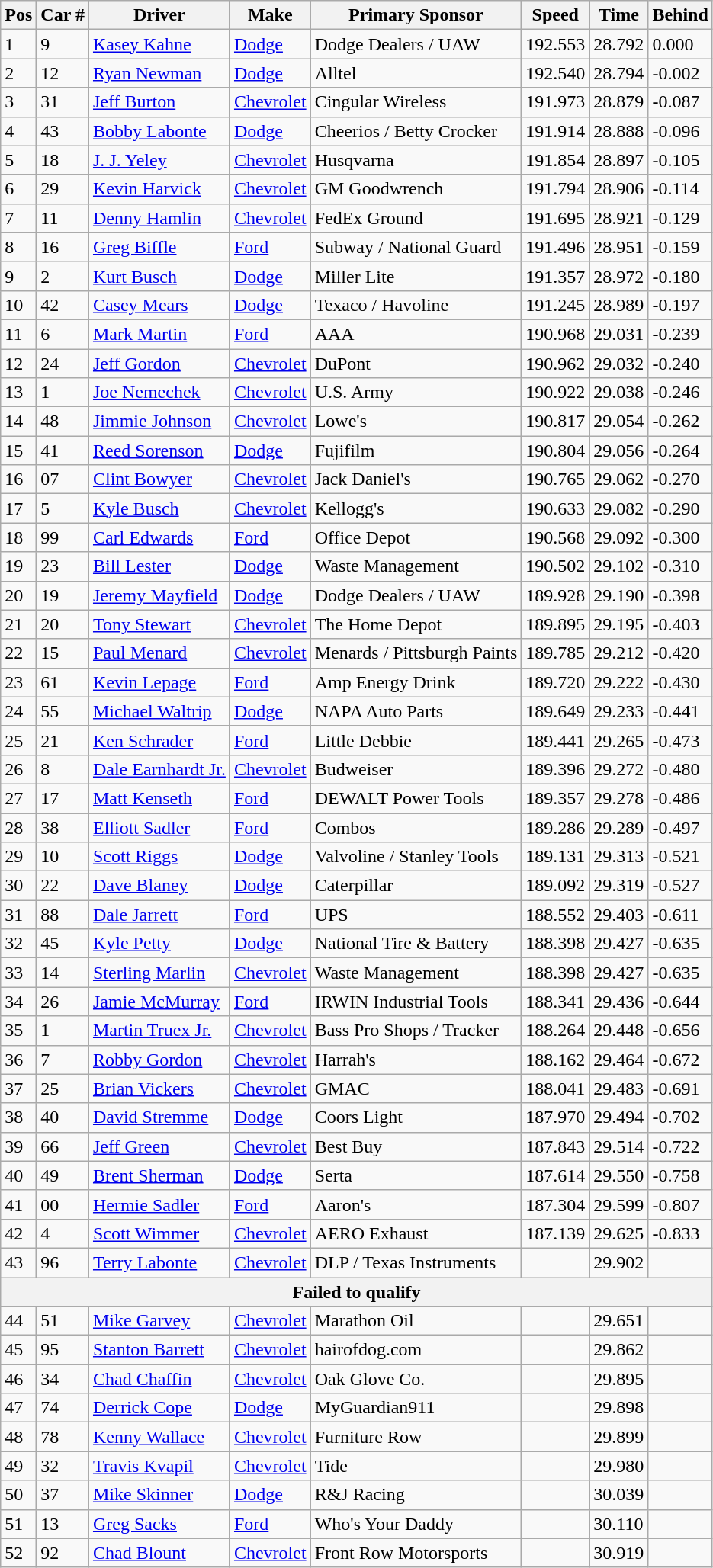<table class="wikitable">
<tr>
<th colspan="1" rowspan="1">Pos</th>
<th colspan="1" rowspan="1">Car #</th>
<th colspan="1" rowspan="1">Driver</th>
<th colspan="1" rowspan="1">Make</th>
<th colspan="1" rowspan="1">Primary Sponsor</th>
<th colspan="1" rowspan="1">Speed</th>
<th colspan="1" rowspan="1">Time</th>
<th colspan="1" rowspan="1">Behind</th>
</tr>
<tr>
<td>1</td>
<td>9</td>
<td><a href='#'>Kasey Kahne</a></td>
<td><a href='#'>Dodge</a></td>
<td>Dodge Dealers / UAW</td>
<td>192.553</td>
<td>28.792</td>
<td>0.000</td>
</tr>
<tr>
<td>2</td>
<td>12</td>
<td><a href='#'>Ryan Newman</a></td>
<td><a href='#'>Dodge</a></td>
<td>Alltel</td>
<td>192.540</td>
<td>28.794</td>
<td>-0.002</td>
</tr>
<tr>
<td>3</td>
<td>31</td>
<td><a href='#'>Jeff Burton</a></td>
<td><a href='#'>Chevrolet</a></td>
<td>Cingular Wireless</td>
<td>191.973</td>
<td>28.879</td>
<td>-0.087</td>
</tr>
<tr>
<td>4</td>
<td>43</td>
<td><a href='#'>Bobby Labonte</a></td>
<td><a href='#'>Dodge</a></td>
<td>Cheerios / Betty Crocker</td>
<td>191.914</td>
<td>28.888</td>
<td>-0.096</td>
</tr>
<tr>
<td>5</td>
<td>18</td>
<td><a href='#'>J. J. Yeley</a></td>
<td><a href='#'>Chevrolet</a></td>
<td>Husqvarna</td>
<td>191.854</td>
<td>28.897</td>
<td>-0.105</td>
</tr>
<tr>
<td>6</td>
<td>29</td>
<td><a href='#'>Kevin Harvick</a></td>
<td><a href='#'>Chevrolet</a></td>
<td>GM Goodwrench</td>
<td>191.794</td>
<td>28.906</td>
<td>-0.114</td>
</tr>
<tr>
<td>7</td>
<td>11</td>
<td><a href='#'>Denny Hamlin</a></td>
<td><a href='#'>Chevrolet</a></td>
<td>FedEx Ground</td>
<td>191.695</td>
<td>28.921</td>
<td>-0.129</td>
</tr>
<tr>
<td>8</td>
<td>16</td>
<td><a href='#'>Greg Biffle</a></td>
<td><a href='#'>Ford</a></td>
<td>Subway / National Guard</td>
<td>191.496</td>
<td>28.951</td>
<td>-0.159</td>
</tr>
<tr>
<td>9</td>
<td>2</td>
<td><a href='#'>Kurt Busch</a></td>
<td><a href='#'>Dodge</a></td>
<td>Miller Lite</td>
<td>191.357</td>
<td>28.972</td>
<td>-0.180</td>
</tr>
<tr>
<td>10</td>
<td>42</td>
<td><a href='#'>Casey Mears</a></td>
<td><a href='#'>Dodge</a></td>
<td>Texaco / Havoline</td>
<td>191.245</td>
<td>28.989</td>
<td>-0.197</td>
</tr>
<tr>
<td>11</td>
<td>6</td>
<td><a href='#'>Mark Martin</a></td>
<td><a href='#'>Ford</a></td>
<td>AAA</td>
<td>190.968</td>
<td>29.031</td>
<td>-0.239</td>
</tr>
<tr>
<td>12</td>
<td>24</td>
<td><a href='#'>Jeff Gordon</a></td>
<td><a href='#'>Chevrolet</a></td>
<td>DuPont</td>
<td>190.962</td>
<td>29.032</td>
<td>-0.240</td>
</tr>
<tr>
<td>13</td>
<td>1</td>
<td><a href='#'>Joe Nemechek</a></td>
<td><a href='#'>Chevrolet</a></td>
<td>U.S. Army</td>
<td>190.922</td>
<td>29.038</td>
<td>-0.246</td>
</tr>
<tr>
<td>14</td>
<td>48</td>
<td><a href='#'>Jimmie Johnson</a></td>
<td><a href='#'>Chevrolet</a></td>
<td>Lowe's</td>
<td>190.817</td>
<td>29.054</td>
<td>-0.262</td>
</tr>
<tr>
<td>15</td>
<td>41</td>
<td><a href='#'>Reed Sorenson</a></td>
<td><a href='#'>Dodge</a></td>
<td>Fujifilm</td>
<td>190.804</td>
<td>29.056</td>
<td>-0.264</td>
</tr>
<tr>
<td>16</td>
<td>07</td>
<td><a href='#'>Clint Bowyer</a></td>
<td><a href='#'>Chevrolet</a></td>
<td>Jack Daniel's</td>
<td>190.765</td>
<td>29.062</td>
<td>-0.270</td>
</tr>
<tr>
<td>17</td>
<td>5</td>
<td><a href='#'>Kyle Busch</a></td>
<td><a href='#'>Chevrolet</a></td>
<td>Kellogg's</td>
<td>190.633</td>
<td>29.082</td>
<td>-0.290</td>
</tr>
<tr>
<td>18</td>
<td>99</td>
<td><a href='#'>Carl Edwards</a></td>
<td><a href='#'>Ford</a></td>
<td>Office Depot</td>
<td>190.568</td>
<td>29.092</td>
<td>-0.300</td>
</tr>
<tr>
<td>19</td>
<td>23</td>
<td><a href='#'>Bill Lester</a></td>
<td><a href='#'>Dodge</a></td>
<td>Waste Management</td>
<td>190.502</td>
<td>29.102</td>
<td>-0.310</td>
</tr>
<tr>
<td>20</td>
<td>19</td>
<td><a href='#'>Jeremy Mayfield</a></td>
<td><a href='#'>Dodge</a></td>
<td>Dodge Dealers / UAW</td>
<td>189.928</td>
<td>29.190</td>
<td>-0.398</td>
</tr>
<tr>
<td>21</td>
<td>20</td>
<td><a href='#'>Tony Stewart</a></td>
<td><a href='#'>Chevrolet</a></td>
<td>The Home Depot</td>
<td>189.895</td>
<td>29.195</td>
<td>-0.403</td>
</tr>
<tr>
<td>22</td>
<td>15</td>
<td><a href='#'>Paul Menard</a></td>
<td><a href='#'>Chevrolet</a></td>
<td>Menards / Pittsburgh Paints</td>
<td>189.785</td>
<td>29.212</td>
<td>-0.420</td>
</tr>
<tr>
<td>23</td>
<td>61</td>
<td><a href='#'>Kevin Lepage</a></td>
<td><a href='#'>Ford</a></td>
<td>Amp Energy Drink</td>
<td>189.720</td>
<td>29.222</td>
<td>-0.430</td>
</tr>
<tr>
<td>24</td>
<td>55</td>
<td><a href='#'>Michael Waltrip</a></td>
<td><a href='#'>Dodge</a></td>
<td>NAPA Auto Parts</td>
<td>189.649</td>
<td>29.233</td>
<td>-0.441</td>
</tr>
<tr>
<td>25</td>
<td>21</td>
<td><a href='#'>Ken Schrader</a></td>
<td><a href='#'>Ford</a></td>
<td>Little Debbie</td>
<td>189.441</td>
<td>29.265</td>
<td>-0.473</td>
</tr>
<tr>
<td>26</td>
<td>8</td>
<td><a href='#'>Dale Earnhardt Jr.</a></td>
<td><a href='#'>Chevrolet</a></td>
<td>Budweiser</td>
<td>189.396</td>
<td>29.272</td>
<td>-0.480</td>
</tr>
<tr>
<td>27</td>
<td>17</td>
<td><a href='#'>Matt Kenseth</a></td>
<td><a href='#'>Ford</a></td>
<td>DEWALT Power Tools</td>
<td>189.357</td>
<td>29.278</td>
<td>-0.486</td>
</tr>
<tr>
<td>28</td>
<td>38</td>
<td><a href='#'>Elliott Sadler</a></td>
<td><a href='#'>Ford</a></td>
<td>Combos</td>
<td>189.286</td>
<td>29.289</td>
<td>-0.497</td>
</tr>
<tr>
<td>29</td>
<td>10</td>
<td><a href='#'>Scott Riggs</a></td>
<td><a href='#'>Dodge</a></td>
<td>Valvoline / Stanley Tools</td>
<td>189.131</td>
<td>29.313</td>
<td>-0.521</td>
</tr>
<tr>
<td>30</td>
<td>22</td>
<td><a href='#'>Dave Blaney</a></td>
<td><a href='#'>Dodge</a></td>
<td>Caterpillar</td>
<td>189.092</td>
<td>29.319</td>
<td>-0.527</td>
</tr>
<tr>
<td>31</td>
<td>88</td>
<td><a href='#'>Dale Jarrett</a></td>
<td><a href='#'>Ford</a></td>
<td>UPS</td>
<td>188.552</td>
<td>29.403</td>
<td>-0.611</td>
</tr>
<tr>
<td>32</td>
<td>45</td>
<td><a href='#'>Kyle Petty</a></td>
<td><a href='#'>Dodge</a></td>
<td>National Tire & Battery</td>
<td>188.398</td>
<td>29.427</td>
<td>-0.635</td>
</tr>
<tr>
<td>33</td>
<td>14</td>
<td><a href='#'>Sterling Marlin</a></td>
<td><a href='#'>Chevrolet</a></td>
<td>Waste Management</td>
<td>188.398</td>
<td>29.427</td>
<td>-0.635</td>
</tr>
<tr>
<td>34</td>
<td>26</td>
<td><a href='#'>Jamie McMurray</a></td>
<td><a href='#'>Ford</a></td>
<td>IRWIN Industrial Tools</td>
<td>188.341</td>
<td>29.436</td>
<td>-0.644</td>
</tr>
<tr>
<td>35</td>
<td>1</td>
<td><a href='#'>Martin Truex Jr.</a></td>
<td><a href='#'>Chevrolet</a></td>
<td>Bass Pro Shops / Tracker</td>
<td>188.264</td>
<td>29.448</td>
<td>-0.656</td>
</tr>
<tr>
<td>36</td>
<td>7</td>
<td><a href='#'>Robby Gordon</a></td>
<td><a href='#'>Chevrolet</a></td>
<td>Harrah's</td>
<td>188.162</td>
<td>29.464</td>
<td>-0.672</td>
</tr>
<tr>
<td>37</td>
<td>25</td>
<td><a href='#'>Brian Vickers</a></td>
<td><a href='#'>Chevrolet</a></td>
<td>GMAC</td>
<td>188.041</td>
<td>29.483</td>
<td>-0.691</td>
</tr>
<tr>
<td>38</td>
<td>40</td>
<td><a href='#'>David Stremme</a></td>
<td><a href='#'>Dodge</a></td>
<td>Coors Light</td>
<td>187.970</td>
<td>29.494</td>
<td>-0.702</td>
</tr>
<tr>
<td>39</td>
<td>66</td>
<td><a href='#'>Jeff Green</a></td>
<td><a href='#'>Chevrolet</a></td>
<td>Best Buy</td>
<td>187.843</td>
<td>29.514</td>
<td>-0.722</td>
</tr>
<tr>
<td>40</td>
<td>49</td>
<td><a href='#'>Brent Sherman</a></td>
<td><a href='#'>Dodge</a></td>
<td>Serta</td>
<td>187.614</td>
<td>29.550</td>
<td>-0.758</td>
</tr>
<tr>
<td>41</td>
<td>00</td>
<td><a href='#'>Hermie Sadler</a></td>
<td><a href='#'>Ford</a></td>
<td>Aaron's</td>
<td>187.304</td>
<td>29.599</td>
<td>-0.807</td>
</tr>
<tr>
<td>42</td>
<td>4</td>
<td><a href='#'>Scott Wimmer</a></td>
<td><a href='#'>Chevrolet</a></td>
<td>AERO Exhaust</td>
<td>187.139</td>
<td>29.625</td>
<td>-0.833</td>
</tr>
<tr>
<td>43</td>
<td>96</td>
<td><a href='#'>Terry Labonte</a></td>
<td><a href='#'>Chevrolet</a></td>
<td>DLP / Texas Instruments</td>
<td></td>
<td>29.902</td>
<td></td>
</tr>
<tr>
<th colspan="8">Failed to qualify</th>
</tr>
<tr>
<td>44</td>
<td>51</td>
<td><a href='#'>Mike Garvey</a></td>
<td><a href='#'>Chevrolet</a></td>
<td>Marathon Oil</td>
<td></td>
<td>29.651</td>
<td></td>
</tr>
<tr>
<td>45</td>
<td>95</td>
<td><a href='#'>Stanton Barrett</a></td>
<td><a href='#'>Chevrolet</a></td>
<td>hairofdog.com</td>
<td></td>
<td>29.862</td>
<td></td>
</tr>
<tr>
<td>46</td>
<td>34</td>
<td><a href='#'>Chad Chaffin</a></td>
<td><a href='#'>Chevrolet</a></td>
<td>Oak Glove Co.</td>
<td></td>
<td>29.895</td>
<td></td>
</tr>
<tr>
<td>47</td>
<td>74</td>
<td><a href='#'>Derrick Cope</a></td>
<td><a href='#'>Dodge</a></td>
<td>MyGuardian911</td>
<td></td>
<td>29.898</td>
<td></td>
</tr>
<tr>
<td>48</td>
<td>78</td>
<td><a href='#'>Kenny Wallace</a></td>
<td><a href='#'>Chevrolet</a></td>
<td>Furniture Row</td>
<td></td>
<td>29.899</td>
<td></td>
</tr>
<tr>
<td>49</td>
<td>32</td>
<td><a href='#'>Travis Kvapil</a></td>
<td><a href='#'>Chevrolet</a></td>
<td>Tide</td>
<td></td>
<td>29.980</td>
<td></td>
</tr>
<tr>
<td>50</td>
<td>37</td>
<td><a href='#'>Mike Skinner</a></td>
<td><a href='#'>Dodge</a></td>
<td>R&J Racing</td>
<td></td>
<td>30.039</td>
<td></td>
</tr>
<tr>
<td>51</td>
<td>13</td>
<td><a href='#'>Greg Sacks</a></td>
<td><a href='#'>Ford</a></td>
<td>Who's Your Daddy</td>
<td></td>
<td>30.110</td>
<td></td>
</tr>
<tr>
<td>52</td>
<td>92</td>
<td><a href='#'>Chad Blount</a></td>
<td><a href='#'>Chevrolet</a></td>
<td>Front Row Motorsports</td>
<td></td>
<td>30.919</td>
<td></td>
</tr>
</table>
